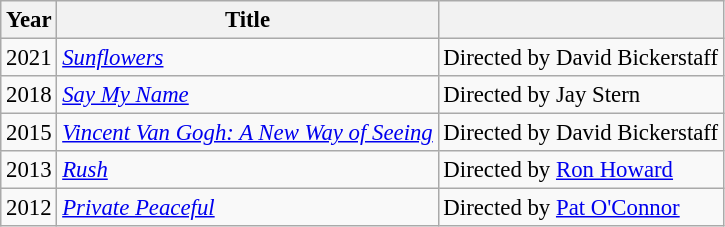<table class="wikitable" style="font-size: 95%;">
<tr>
<th>Year</th>
<th>Title</th>
<th></th>
</tr>
<tr>
<td>2021</td>
<td><em><a href='#'>Sunflowers</a></em></td>
<td>Directed by David Bickerstaff</td>
</tr>
<tr>
<td>2018</td>
<td><em><a href='#'>Say My Name</a></em></td>
<td>Directed by Jay Stern</td>
</tr>
<tr>
<td>2015</td>
<td><em><a href='#'>Vincent Van Gogh: A New Way of Seeing</a></em></td>
<td>Directed by David Bickerstaff</td>
</tr>
<tr>
<td>2013</td>
<td><em><a href='#'>Rush</a></em></td>
<td>Directed by <a href='#'>Ron Howard</a></td>
</tr>
<tr>
<td>2012</td>
<td><em><a href='#'>Private Peaceful</a></em></td>
<td>Directed by <a href='#'>Pat O'Connor</a></td>
</tr>
</table>
